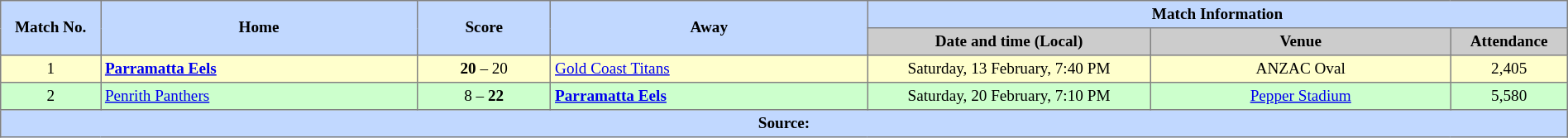<table border="1" cellpadding="3" cellspacing="0" style="border-collapse:collapse; font-size:80%; text-align:center; width:100%;">
<tr style="background:#c1d8ff;">
<th rowspan="2" style="width:6%;">Match No.</th>
<th rowspan="2" style="width:19%;">Home</th>
<th rowspan="2" style="width:8%;">Score</th>
<th rowspan="2" style="width:19%;">Away</th>
<th colspan=6>Match Information</th>
</tr>
<tr style="background:#ccc;">
<th width=17%>Date and time (Local)</th>
<th width=18%>Venue</th>
<th width=7%>Attendance</th>
</tr>
<tr style="text-align:center; background:#ffc;">
<td align=center>1</td>
<td align="left"><strong> <a href='#'>Parramatta Eels</a></strong></td>
<td><strong>20</strong> – 20</td>
<td align="left"> <a href='#'>Gold Coast Titans</a></td>
<td>Saturday, 13 February, 7:40 PM</td>
<td>ANZAC Oval</td>
<td>2,405</td>
</tr>
<tr style="text-align:center; background:#ccffcc;">
<td align=center>2</td>
<td align="left"> <a href='#'>Penrith Panthers</a></td>
<td>8 – <strong>22</strong></td>
<td align="left"> <strong><a href='#'>Parramatta Eels</a></strong></td>
<td>Saturday, 20 February, 7:10 PM</td>
<td><a href='#'>Pepper Stadium</a></td>
<td>5,580</td>
</tr>
<tr style="background:#c1d8ff;">
<th colspan=12>Source:</th>
</tr>
</table>
